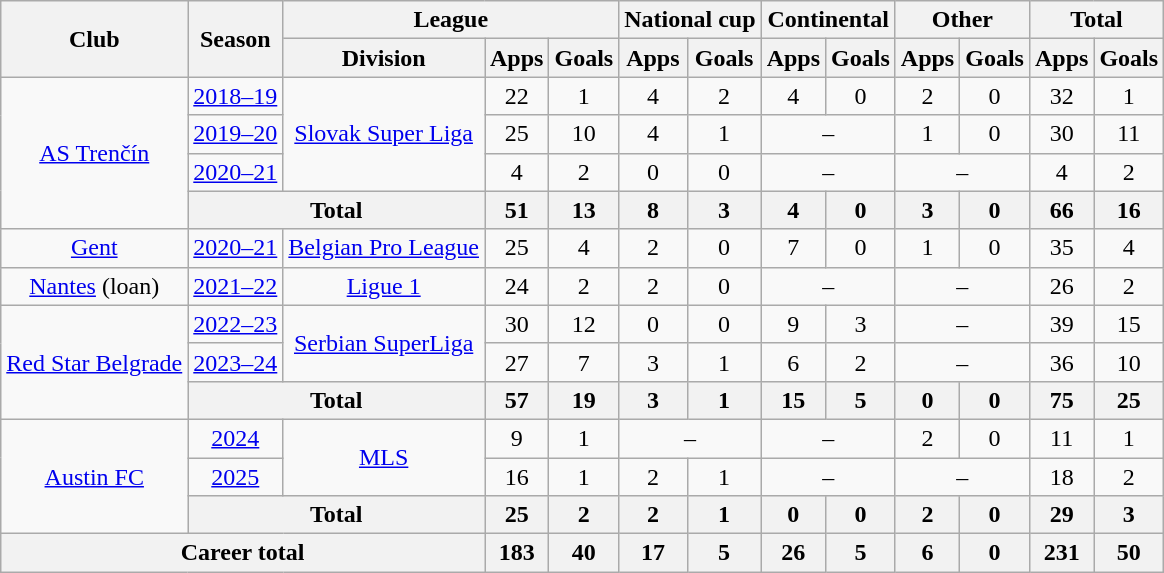<table class="wikitable" style="text-align:center">
<tr>
<th rowspan="2">Club</th>
<th rowspan="2">Season</th>
<th colspan="3">League</th>
<th colspan="2">National cup</th>
<th colspan="2">Continental</th>
<th colspan="2">Other</th>
<th colspan="2">Total</th>
</tr>
<tr>
<th>Division</th>
<th>Apps</th>
<th>Goals</th>
<th>Apps</th>
<th>Goals</th>
<th>Apps</th>
<th>Goals</th>
<th>Apps</th>
<th>Goals</th>
<th>Apps</th>
<th>Goals</th>
</tr>
<tr>
<td rowspan="4"><a href='#'>AS Trenčín</a></td>
<td><a href='#'>2018–19</a></td>
<td rowspan="3"><a href='#'>Slovak Super Liga</a></td>
<td>22</td>
<td>1</td>
<td>4</td>
<td>2</td>
<td>4</td>
<td>0</td>
<td>2</td>
<td>0</td>
<td>32</td>
<td>1</td>
</tr>
<tr>
<td><a href='#'>2019–20</a></td>
<td>25</td>
<td>10</td>
<td>4</td>
<td>1</td>
<td colspan="2">–</td>
<td>1</td>
<td>0</td>
<td>30</td>
<td>11</td>
</tr>
<tr>
<td><a href='#'>2020–21</a></td>
<td>4</td>
<td>2</td>
<td>0</td>
<td>0</td>
<td colspan="2">–</td>
<td colspan="2">–</td>
<td>4</td>
<td>2</td>
</tr>
<tr>
<th colspan="2">Total</th>
<th>51</th>
<th>13</th>
<th>8</th>
<th>3</th>
<th>4</th>
<th>0</th>
<th>3</th>
<th>0</th>
<th>66</th>
<th>16</th>
</tr>
<tr>
<td><a href='#'>Gent</a></td>
<td><a href='#'>2020–21</a></td>
<td><a href='#'>Belgian Pro League</a></td>
<td>25</td>
<td>4</td>
<td>2</td>
<td>0</td>
<td>7</td>
<td>0</td>
<td>1</td>
<td>0</td>
<td>35</td>
<td>4</td>
</tr>
<tr>
<td><a href='#'>Nantes</a> (loan)</td>
<td><a href='#'>2021–22</a></td>
<td><a href='#'>Ligue 1</a></td>
<td>24</td>
<td>2</td>
<td>2</td>
<td>0</td>
<td colspan="2">–</td>
<td colspan="2">–</td>
<td>26</td>
<td>2</td>
</tr>
<tr>
<td rowspan="3"><a href='#'>Red Star Belgrade</a></td>
<td><a href='#'>2022–23</a></td>
<td rowspan="2"><a href='#'>Serbian SuperLiga</a></td>
<td>30</td>
<td>12</td>
<td>0</td>
<td>0</td>
<td>9</td>
<td>3</td>
<td colspan="2">–</td>
<td>39</td>
<td>15</td>
</tr>
<tr>
<td><a href='#'>2023–24</a></td>
<td>27</td>
<td>7</td>
<td>3</td>
<td>1</td>
<td>6</td>
<td>2</td>
<td colspan="2">–</td>
<td>36</td>
<td>10</td>
</tr>
<tr>
<th colspan="2">Total</th>
<th>57</th>
<th>19</th>
<th>3</th>
<th>1</th>
<th>15</th>
<th>5</th>
<th>0</th>
<th>0</th>
<th>75</th>
<th>25</th>
</tr>
<tr>
<td rowspan=3><a href='#'>Austin FC</a></td>
<td><a href='#'>2024</a></td>
<td rowspan=2><a href='#'>MLS</a></td>
<td>9</td>
<td>1</td>
<td colspan="2">–</td>
<td colspan="2">–</td>
<td>2</td>
<td>0</td>
<td>11</td>
<td>1</td>
</tr>
<tr>
<td><a href='#'>2025</a></td>
<td>16</td>
<td>1</td>
<td>2</td>
<td>1</td>
<td colspan="2">–</td>
<td colspan="2">–</td>
<td>18</td>
<td>2</td>
</tr>
<tr>
<th colspan="2">Total</th>
<th>25</th>
<th>2</th>
<th>2</th>
<th>1</th>
<th>0</th>
<th>0</th>
<th>2</th>
<th>0</th>
<th>29</th>
<th>3</th>
</tr>
<tr>
<th colspan="3">Career total</th>
<th>183</th>
<th>40</th>
<th>17</th>
<th>5</th>
<th>26</th>
<th>5</th>
<th>6</th>
<th>0</th>
<th>231</th>
<th>50</th>
</tr>
</table>
